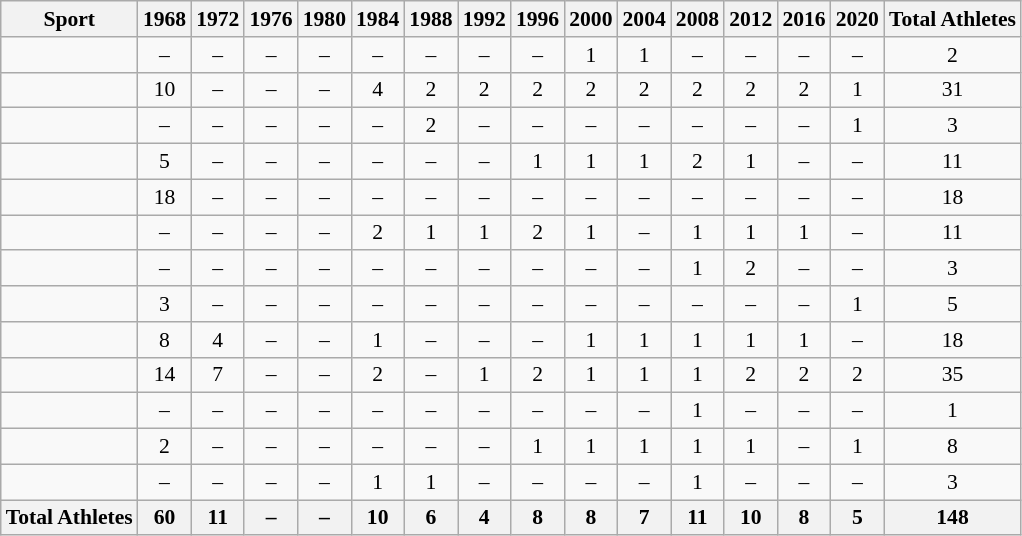<table class="wikitable" style="text-align:center; font-size:90%;">
<tr>
<th>Sport</th>
<th>1968</th>
<th>1972</th>
<th>1976</th>
<th>1980</th>
<th>1984</th>
<th>1988</th>
<th>1992</th>
<th>1996</th>
<th>2000</th>
<th>2004</th>
<th>2008</th>
<th>2012</th>
<th>2016</th>
<th>2020</th>
<th>Total Athletes</th>
</tr>
<tr>
<td align=left></td>
<td>–</td>
<td>–</td>
<td>–</td>
<td>–</td>
<td>–</td>
<td>–</td>
<td>–</td>
<td>–</td>
<td>1</td>
<td>1</td>
<td>–</td>
<td>–</td>
<td>–</td>
<td>–</td>
<td>2</td>
</tr>
<tr>
<td align=left></td>
<td>10</td>
<td>–</td>
<td>–</td>
<td>–</td>
<td>4</td>
<td>2</td>
<td>2</td>
<td>2</td>
<td>2</td>
<td>2</td>
<td>2</td>
<td>2</td>
<td>2</td>
<td>1</td>
<td>31</td>
</tr>
<tr>
<td align=left></td>
<td>–</td>
<td>–</td>
<td>–</td>
<td>–</td>
<td>–</td>
<td>2</td>
<td>–</td>
<td>–</td>
<td>–</td>
<td>–</td>
<td>–</td>
<td>–</td>
<td>–</td>
<td>1</td>
<td>3</td>
</tr>
<tr>
<td align=left></td>
<td>5</td>
<td>–</td>
<td>–</td>
<td>–</td>
<td>–</td>
<td>–</td>
<td>–</td>
<td>1</td>
<td>1</td>
<td>1</td>
<td>2</td>
<td>1</td>
<td>–</td>
<td>–</td>
<td>11</td>
</tr>
<tr>
<td align=left></td>
<td>18</td>
<td>–</td>
<td>–</td>
<td>–</td>
<td>–</td>
<td>–</td>
<td>–</td>
<td>–</td>
<td>–</td>
<td>–</td>
<td>–</td>
<td>–</td>
<td>–</td>
<td>–</td>
<td>18</td>
</tr>
<tr>
<td align=left></td>
<td>–</td>
<td>–</td>
<td>–</td>
<td>–</td>
<td>2</td>
<td>1</td>
<td>1</td>
<td>2</td>
<td>1</td>
<td>–</td>
<td>1</td>
<td>1</td>
<td>1</td>
<td>–</td>
<td>11</td>
</tr>
<tr>
<td align=left></td>
<td>–</td>
<td>–</td>
<td>–</td>
<td>–</td>
<td>–</td>
<td>–</td>
<td>–</td>
<td>–</td>
<td>–</td>
<td>–</td>
<td>1</td>
<td>2</td>
<td>–</td>
<td>–</td>
<td>3</td>
</tr>
<tr>
<td align=left></td>
<td>3</td>
<td>–</td>
<td>–</td>
<td>–</td>
<td>–</td>
<td>–</td>
<td>–</td>
<td>–</td>
<td>–</td>
<td>–</td>
<td>–</td>
<td>–</td>
<td>–</td>
<td>1</td>
<td>5</td>
</tr>
<tr>
<td align=left></td>
<td>8</td>
<td>4</td>
<td>–</td>
<td>–</td>
<td>1</td>
<td>–</td>
<td>–</td>
<td>–</td>
<td>1</td>
<td>1</td>
<td>1</td>
<td>1</td>
<td>1</td>
<td>–</td>
<td>18</td>
</tr>
<tr>
<td align=left></td>
<td>14</td>
<td>7</td>
<td>–</td>
<td>–</td>
<td>2</td>
<td>–</td>
<td>1</td>
<td>2</td>
<td>1</td>
<td>1</td>
<td>1</td>
<td>2</td>
<td>2</td>
<td>2</td>
<td>35</td>
</tr>
<tr>
<td align=left></td>
<td>–</td>
<td>–</td>
<td>–</td>
<td>–</td>
<td>–</td>
<td>–</td>
<td>–</td>
<td>–</td>
<td>–</td>
<td>–</td>
<td>1</td>
<td>–</td>
<td>–</td>
<td>–</td>
<td>1</td>
</tr>
<tr>
<td align=left></td>
<td>2</td>
<td>–</td>
<td>–</td>
<td>–</td>
<td>–</td>
<td>–</td>
<td>–</td>
<td>1</td>
<td>1</td>
<td>1</td>
<td>1</td>
<td>1</td>
<td>–</td>
<td>1</td>
<td>8</td>
</tr>
<tr>
<td align=left></td>
<td>–</td>
<td>–</td>
<td>–</td>
<td>–</td>
<td>1</td>
<td>1</td>
<td>–</td>
<td>–</td>
<td>–</td>
<td>–</td>
<td>1</td>
<td>–</td>
<td>–</td>
<td>–</td>
<td>3</td>
</tr>
<tr>
<th align=left><strong>Total Athletes</strong></th>
<th>60</th>
<th>11</th>
<th>–</th>
<th>–</th>
<th>10</th>
<th>6</th>
<th>4</th>
<th>8</th>
<th>8</th>
<th>7</th>
<th>11</th>
<th>10</th>
<th>8</th>
<th>5</th>
<th>148</th>
</tr>
</table>
